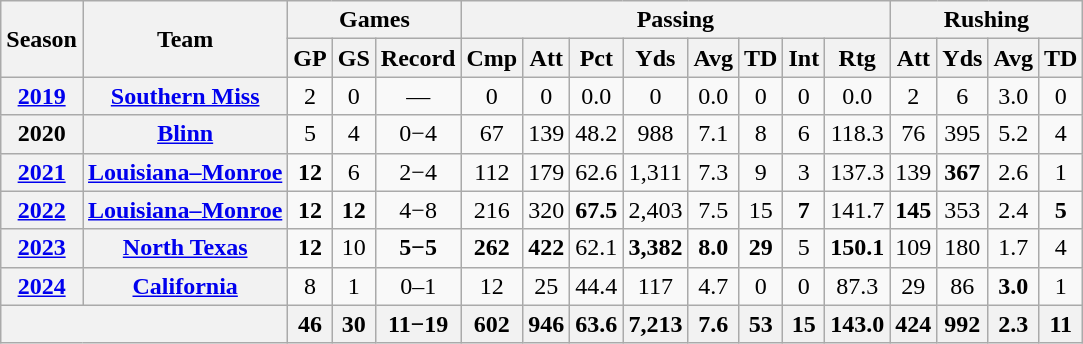<table class="wikitable" style="text-align:center;">
<tr>
<th rowspan="2">Season</th>
<th rowspan="2">Team</th>
<th colspan="3">Games</th>
<th colspan="8">Passing</th>
<th colspan="5">Rushing</th>
</tr>
<tr>
<th>GP</th>
<th>GS</th>
<th>Record</th>
<th>Cmp</th>
<th>Att</th>
<th>Pct</th>
<th>Yds</th>
<th>Avg</th>
<th>TD</th>
<th>Int</th>
<th>Rtg</th>
<th>Att</th>
<th>Yds</th>
<th>Avg</th>
<th>TD</th>
</tr>
<tr>
<th><a href='#'>2019</a></th>
<th><a href='#'>Southern Miss</a></th>
<td>2</td>
<td>0</td>
<td>—</td>
<td>0</td>
<td>0</td>
<td>0.0</td>
<td>0</td>
<td>0.0</td>
<td>0</td>
<td>0</td>
<td>0.0</td>
<td>2</td>
<td>6</td>
<td>3.0</td>
<td>0</td>
</tr>
<tr>
<th>2020</th>
<th><a href='#'>Blinn</a></th>
<td>5</td>
<td>4</td>
<td>0−4</td>
<td>67</td>
<td>139</td>
<td>48.2</td>
<td>988</td>
<td>7.1</td>
<td>8</td>
<td>6</td>
<td>118.3</td>
<td>76</td>
<td>395</td>
<td>5.2</td>
<td>4</td>
</tr>
<tr>
<th><a href='#'>2021</a></th>
<th><a href='#'>Louisiana–Monroe</a></th>
<td><strong>12</strong></td>
<td>6</td>
<td>2−4</td>
<td>112</td>
<td>179</td>
<td>62.6</td>
<td>1,311</td>
<td>7.3</td>
<td>9</td>
<td>3</td>
<td>137.3</td>
<td>139</td>
<td><strong>367</strong></td>
<td>2.6</td>
<td>1</td>
</tr>
<tr>
<th><a href='#'>2022</a></th>
<th><a href='#'>Louisiana–Monroe</a></th>
<td><strong>12</strong></td>
<td><strong>12</strong></td>
<td>4−8</td>
<td>216</td>
<td>320</td>
<td><strong>67.5</strong></td>
<td>2,403</td>
<td>7.5</td>
<td>15</td>
<td><strong>7</strong></td>
<td>141.7</td>
<td><strong>145</strong></td>
<td>353</td>
<td>2.4</td>
<td><strong>5</strong></td>
</tr>
<tr>
<th><a href='#'>2023</a></th>
<th><a href='#'>North Texas</a></th>
<td><strong>12</strong></td>
<td>10</td>
<td><strong>5−5</strong></td>
<td><strong>262</strong></td>
<td><strong>422</strong></td>
<td>62.1</td>
<td><strong>3,382</strong></td>
<td><strong>8.0</strong></td>
<td><strong>29</strong></td>
<td>5</td>
<td><strong>150.1</strong></td>
<td>109</td>
<td>180</td>
<td>1.7</td>
<td>4</td>
</tr>
<tr>
<th><a href='#'>2024</a></th>
<th><a href='#'>California</a></th>
<td>8</td>
<td>1</td>
<td>0–1</td>
<td>12</td>
<td>25</td>
<td>44.4</td>
<td>117</td>
<td>4.7</td>
<td>0</td>
<td>0</td>
<td>87.3</td>
<td>29</td>
<td>86</td>
<td><strong>3.0</strong></td>
<td>1</td>
</tr>
<tr>
<th colspan="2"></th>
<th>46</th>
<th>30</th>
<th>11−19</th>
<th>602</th>
<th>946</th>
<th>63.6</th>
<th>7,213</th>
<th>7.6</th>
<th>53</th>
<th>15</th>
<th>143.0</th>
<th>424</th>
<th>992</th>
<th>2.3</th>
<th>11</th>
</tr>
</table>
